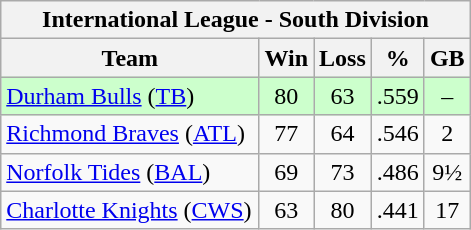<table class="wikitable">
<tr>
<th colspan="5">International League - South Division</th>
</tr>
<tr>
<th width="55%">Team</th>
<th>Win</th>
<th>Loss</th>
<th>%</th>
<th>GB</th>
</tr>
<tr align=center bgcolor=ccffcc>
<td align=left><a href='#'>Durham Bulls</a> (<a href='#'>TB</a>)</td>
<td>80</td>
<td>63</td>
<td>.559</td>
<td>–</td>
</tr>
<tr align=center>
<td align=left><a href='#'>Richmond Braves</a> (<a href='#'>ATL</a>)</td>
<td>77</td>
<td>64</td>
<td>.546</td>
<td>2</td>
</tr>
<tr align=center>
<td align=left><a href='#'>Norfolk Tides</a> (<a href='#'>BAL</a>)</td>
<td>69</td>
<td>73</td>
<td>.486</td>
<td>9½</td>
</tr>
<tr align=center>
<td align=left><a href='#'>Charlotte Knights</a> (<a href='#'>CWS</a>)</td>
<td>63</td>
<td>80</td>
<td>.441</td>
<td>17</td>
</tr>
</table>
